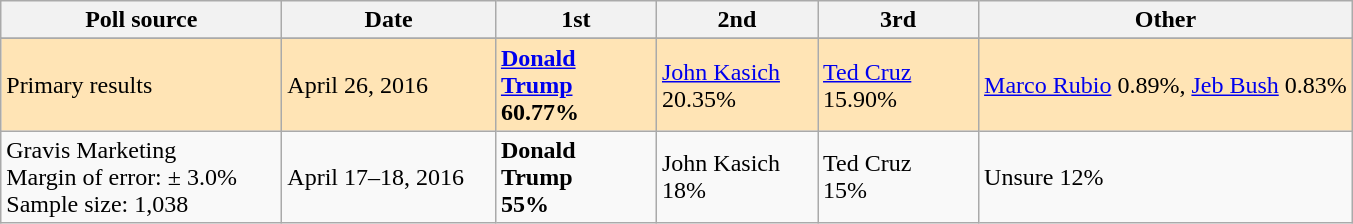<table class="wikitable">
<tr>
<th style="width:180px;">Poll source</th>
<th style="width:135px;">Date</th>
<th style="width:100px;">1st</th>
<th style="width:100px;">2nd</th>
<th style="width:100px;">3rd</th>
<th>Other</th>
</tr>
<tr>
</tr>
<tr style="background:Moccasin;">
<td>Primary results</td>
<td>April 26, 2016</td>
<td><strong><a href='#'>Donald Trump</a><br>60.77%</strong></td>
<td><a href='#'>John Kasich</a><br>20.35%</td>
<td><a href='#'>Ted Cruz</a><br>15.90%</td>
<td><a href='#'>Marco Rubio</a> 0.89%, <a href='#'>Jeb Bush</a> 0.83%</td>
</tr>
<tr>
<td>Gravis Marketing<br>Margin of error: ± 3.0%
<br>Sample size: 1,038</td>
<td>April 17–18, 2016</td>
<td><strong>Donald Trump<br>55%</strong></td>
<td>John Kasich<br>18%</td>
<td>Ted Cruz<br>15%</td>
<td>Unsure 12%</td>
</tr>
</table>
